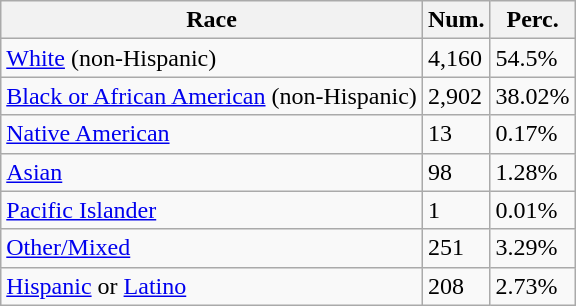<table class="wikitable">
<tr>
<th>Race</th>
<th>Num.</th>
<th>Perc.</th>
</tr>
<tr>
<td><a href='#'>White</a> (non-Hispanic)</td>
<td>4,160</td>
<td>54.5%</td>
</tr>
<tr>
<td><a href='#'>Black or African American</a> (non-Hispanic)</td>
<td>2,902</td>
<td>38.02%</td>
</tr>
<tr>
<td><a href='#'>Native American</a></td>
<td>13</td>
<td>0.17%</td>
</tr>
<tr>
<td><a href='#'>Asian</a></td>
<td>98</td>
<td>1.28%</td>
</tr>
<tr>
<td><a href='#'>Pacific Islander</a></td>
<td>1</td>
<td>0.01%</td>
</tr>
<tr>
<td><a href='#'>Other/Mixed</a></td>
<td>251</td>
<td>3.29%</td>
</tr>
<tr>
<td><a href='#'>Hispanic</a> or <a href='#'>Latino</a></td>
<td>208</td>
<td>2.73%</td>
</tr>
</table>
